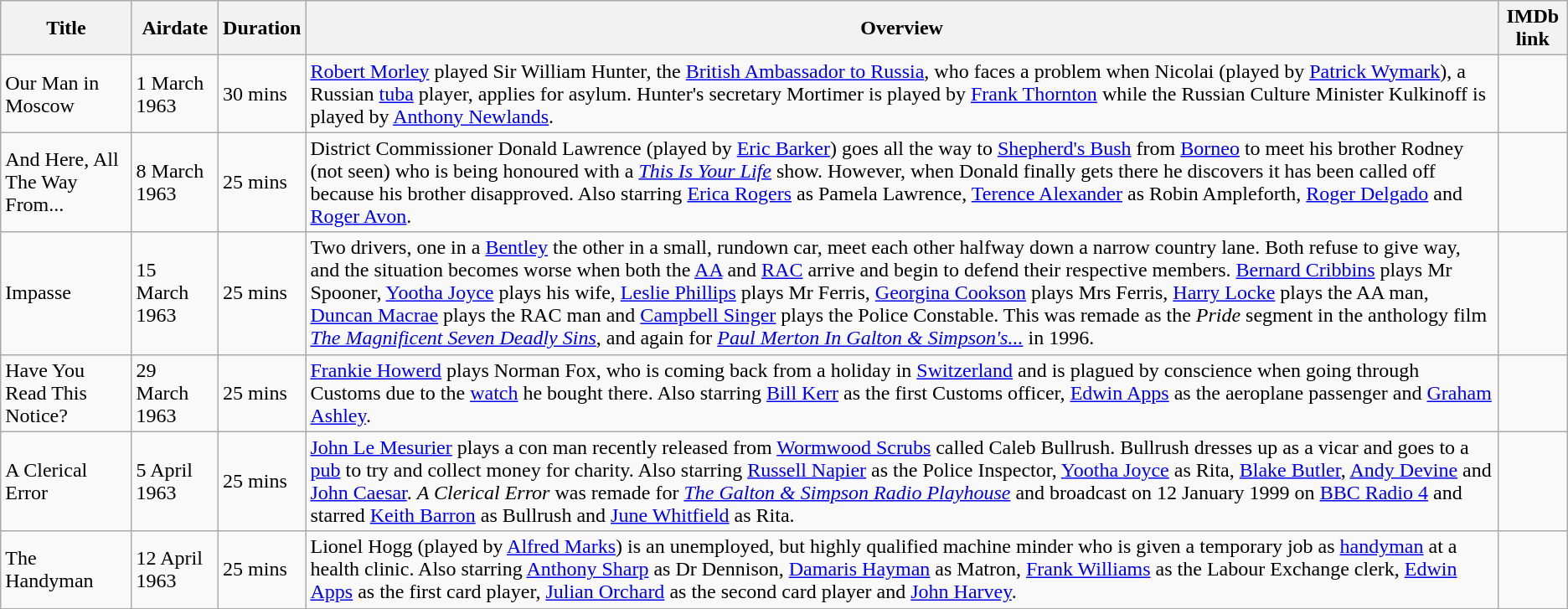<table class="wikitable">
<tr>
<th>Title</th>
<th>Airdate</th>
<th>Duration</th>
<th>Overview</th>
<th>IMDb link</th>
</tr>
<tr>
<td>Our Man in Moscow</td>
<td>1 March 1963</td>
<td>30 mins</td>
<td style="font-size: 100%;"><a href='#'>Robert Morley</a> played Sir William Hunter, the <a href='#'>British Ambassador to Russia</a>, who faces a problem when Nicolai (played by <a href='#'>Patrick Wymark</a>), a Russian <a href='#'>tuba</a> player, applies for asylum. Hunter's secretary Mortimer is played by <a href='#'>Frank Thornton</a> while the Russian Culture Minister Kulkinoff is played by <a href='#'>Anthony Newlands</a>.</td>
<td></td>
</tr>
<tr>
<td>And Here, All The Way From...</td>
<td>8 March 1963</td>
<td>25 mins</td>
<td style="font-size: 100%;">District Commissioner Donald Lawrence (played by <a href='#'>Eric Barker</a>) goes all the way to <a href='#'>Shepherd's Bush</a> from <a href='#'>Borneo</a> to meet his brother Rodney (not seen) who is being honoured with a <em><a href='#'>This Is Your Life</a></em> show. However, when Donald finally gets there he discovers it has been called off because his brother disapproved. Also starring <a href='#'>Erica Rogers</a> as Pamela Lawrence, <a href='#'>Terence Alexander</a> as Robin Ampleforth, <a href='#'>Roger Delgado</a> and <a href='#'>Roger Avon</a>.</td>
<td></td>
</tr>
<tr>
<td>Impasse</td>
<td>15 March 1963</td>
<td>25 mins</td>
<td style="font-size: 100%;">Two drivers, one in a <a href='#'>Bentley</a> the other in a small, rundown car, meet each other halfway down a narrow country lane. Both refuse to give way, and the situation becomes worse when both the <a href='#'>AA</a> and <a href='#'>RAC</a> arrive and begin to defend their respective members. <a href='#'>Bernard Cribbins</a> plays Mr Spooner, <a href='#'>Yootha Joyce</a> plays his wife, <a href='#'>Leslie Phillips</a> plays Mr Ferris, <a href='#'>Georgina Cookson</a> plays Mrs Ferris, <a href='#'>Harry Locke</a> plays the AA man, <a href='#'>Duncan Macrae</a> plays the RAC man and <a href='#'>Campbell Singer</a> plays the Police Constable. This was remade as the <em>Pride</em> segment in the anthology film <em><a href='#'>The Magnificent Seven Deadly Sins</a></em>, and again for <em><a href='#'>Paul Merton In Galton & Simpson's...</a></em> in 1996.</td>
<td></td>
</tr>
<tr>
<td>Have You Read This Notice?</td>
<td>29 March 1963</td>
<td>25 mins</td>
<td style="font-size: 100%;"><a href='#'>Frankie Howerd</a> plays Norman Fox, who is coming back from a holiday in <a href='#'>Switzerland</a> and is plagued by conscience when going through Customs due to the <a href='#'>watch</a> he bought there. Also starring <a href='#'>Bill Kerr</a> as the first Customs officer, <a href='#'>Edwin Apps</a> as the aeroplane passenger and <a href='#'>Graham Ashley</a>.</td>
<td></td>
</tr>
<tr>
<td>A Clerical Error</td>
<td>5 April 1963</td>
<td>25 mins</td>
<td style="font-size: 100%;"><a href='#'>John Le Mesurier</a> plays a con man recently released from <a href='#'>Wormwood Scrubs</a> called Caleb Bullrush. Bullrush dresses up as a vicar and goes to a <a href='#'>pub</a> to try and collect money for charity. Also starring <a href='#'>Russell Napier</a> as the Police Inspector, <a href='#'>Yootha Joyce</a> as Rita, <a href='#'>Blake Butler</a>, <a href='#'>Andy Devine</a> and <a href='#'>John Caesar</a>. <em>A Clerical Error</em> was remade for <em><a href='#'>The Galton & Simpson Radio Playhouse</a></em> and broadcast on 12 January 1999 on <a href='#'>BBC Radio 4</a> and starred <a href='#'>Keith Barron</a> as Bullrush and <a href='#'>June Whitfield</a> as Rita.</td>
<td></td>
</tr>
<tr>
<td>The Handyman</td>
<td>12 April 1963</td>
<td>25 mins</td>
<td style="font-size: 100%;">Lionel Hogg (played by <a href='#'>Alfred Marks</a>) is an unemployed, but highly qualified machine minder who is given a temporary job as <a href='#'>handyman</a> at a health clinic. Also starring <a href='#'>Anthony Sharp</a> as Dr Dennison, <a href='#'>Damaris Hayman</a> as Matron, <a href='#'>Frank Williams</a> as the Labour Exchange clerk, <a href='#'>Edwin Apps</a> as the first card player, <a href='#'>Julian Orchard</a> as the second card player and <a href='#'>John Harvey</a>.</td>
<td></td>
</tr>
</table>
